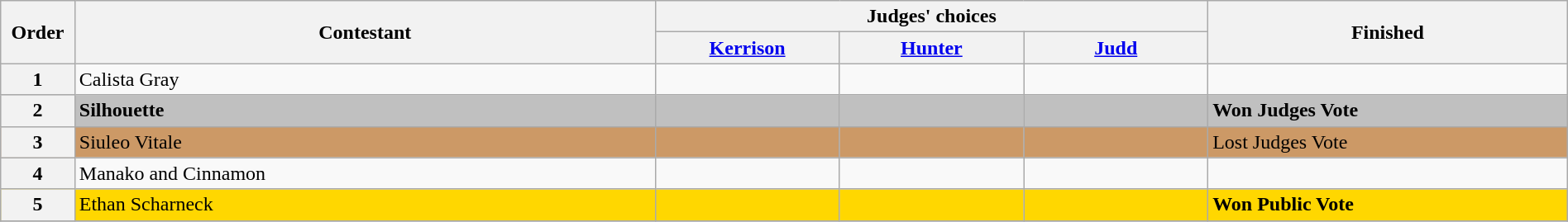<table class="wikitable" width="100%">
<tr>
<th rowspan=2 width="1%">Order</th>
<th rowspan=2 width="21%">Contestant</th>
<th colspan=3 width="20%">Judges' choices</th>
<th rowspan=2 width="13%">Finished</th>
</tr>
<tr>
<th width="70"><a href='#'>Kerrison</a></th>
<th width="70"><a href='#'>Hunter</a></th>
<th width="70"><a href='#'>Judd</a></th>
</tr>
<tr>
<th>1</th>
<td>Calista Gray</td>
<td></td>
<td></td>
<td></td>
<td></td>
</tr>
<tr style="background:silver;">
<th>2</th>
<td><strong>Silhouette</strong></td>
<td></td>
<td style="text-align: center;"></td>
<td style="text-align: center;"></td>
<td><strong>Won Judges Vote</strong></td>
</tr>
<tr style="background:#c96;">
<th>3</th>
<td>Siuleo Vitale</td>
<td></td>
<td></td>
<td></td>
<td>Lost Judges Vote</td>
</tr>
<tr>
<th>4</th>
<td>Manako and Cinnamon</td>
<td></td>
<td></td>
<td></td>
<td></td>
</tr>
<tr style="background:gold;">
<th>5</th>
<td>Ethan Scharneck</td>
<td></td>
<td></td>
<td></td>
<td><strong>Won Public Vote</strong></td>
</tr>
<tr>
</tr>
</table>
